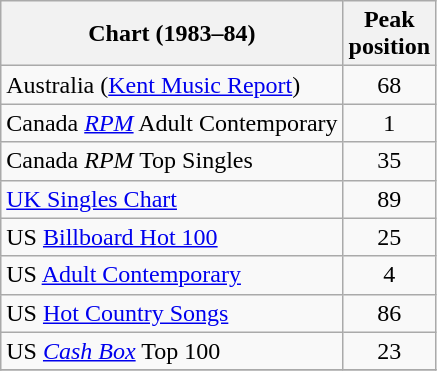<table class="wikitable sortable">
<tr>
<th>Chart (1983–84)</th>
<th>Peak<br>position</th>
</tr>
<tr>
<td>Australia (<a href='#'>Kent Music Report</a>)</td>
<td align="center">68</td>
</tr>
<tr>
<td>Canada <em><a href='#'>RPM</a></em> Adult Contemporary</td>
<td style="text-align:center;">1</td>
</tr>
<tr>
<td>Canada <em>RPM</em> Top Singles</td>
<td style="text-align:center;">35</td>
</tr>
<tr>
<td><a href='#'>UK Singles Chart</a></td>
<td align="center">89</td>
</tr>
<tr>
<td>US <a href='#'>Billboard Hot 100</a></td>
<td align="center">25</td>
</tr>
<tr>
<td>US <a href='#'>Adult Contemporary</a></td>
<td align="center">4</td>
</tr>
<tr>
<td>US <a href='#'>Hot Country Songs</a></td>
<td align="center">86</td>
</tr>
<tr>
<td>US <a href='#'><em>Cash Box</em></a> Top 100</td>
<td align="center">23</td>
</tr>
<tr>
</tr>
</table>
